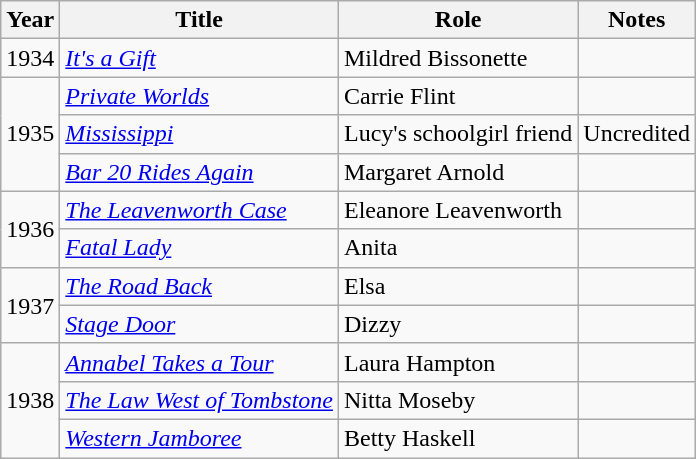<table class="wikitable">
<tr>
<th>Year</th>
<th>Title</th>
<th>Role</th>
<th>Notes</th>
</tr>
<tr>
<td rowspan=1>1934</td>
<td><em><a href='#'>It's a Gift</a></em></td>
<td>Mildred Bissonette</td>
<td></td>
</tr>
<tr>
<td rowspan=3>1935</td>
<td><em><a href='#'>Private Worlds</a></em></td>
<td>Carrie Flint</td>
<td></td>
</tr>
<tr>
<td><em><a href='#'>Mississippi</a></em></td>
<td>Lucy's schoolgirl friend</td>
<td>Uncredited</td>
</tr>
<tr>
<td><em><a href='#'>Bar 20 Rides Again</a></em></td>
<td>Margaret Arnold</td>
<td></td>
</tr>
<tr>
<td rowspan=2>1936</td>
<td><em><a href='#'>The Leavenworth Case</a></em></td>
<td>Eleanore Leavenworth</td>
<td></td>
</tr>
<tr>
<td><em><a href='#'>Fatal Lady</a></em></td>
<td>Anita</td>
<td></td>
</tr>
<tr>
<td rowspan=2>1937</td>
<td><em><a href='#'>The Road Back</a></em></td>
<td>Elsa</td>
<td></td>
</tr>
<tr>
<td><em><a href='#'>Stage Door</a></em></td>
<td>Dizzy</td>
<td></td>
</tr>
<tr>
<td rowspan=3>1938</td>
<td><em><a href='#'>Annabel Takes a Tour</a></em></td>
<td>Laura Hampton</td>
<td></td>
</tr>
<tr>
<td><em><a href='#'>The Law West of Tombstone</a></em></td>
<td>Nitta Moseby</td>
<td></td>
</tr>
<tr>
<td><em><a href='#'>Western Jamboree</a></em></td>
<td>Betty Haskell</td>
<td></td>
</tr>
</table>
